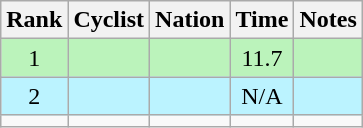<table class="wikitable sortable" style="text-align:center">
<tr>
<th>Rank</th>
<th>Cyclist</th>
<th>Nation</th>
<th>Time</th>
<th>Notes</th>
</tr>
<tr bgcolor=bbf3bb>
<td>1</td>
<td align=left></td>
<td align=left></td>
<td>11.7</td>
<td></td>
</tr>
<tr bgcolor=bbf3ff>
<td>2</td>
<td align=left></td>
<td align=left></td>
<td>N/A</td>
<td></td>
</tr>
<tr>
<td></td>
<td align=left></td>
<td align=left></td>
<td></td>
<td></td>
</tr>
</table>
